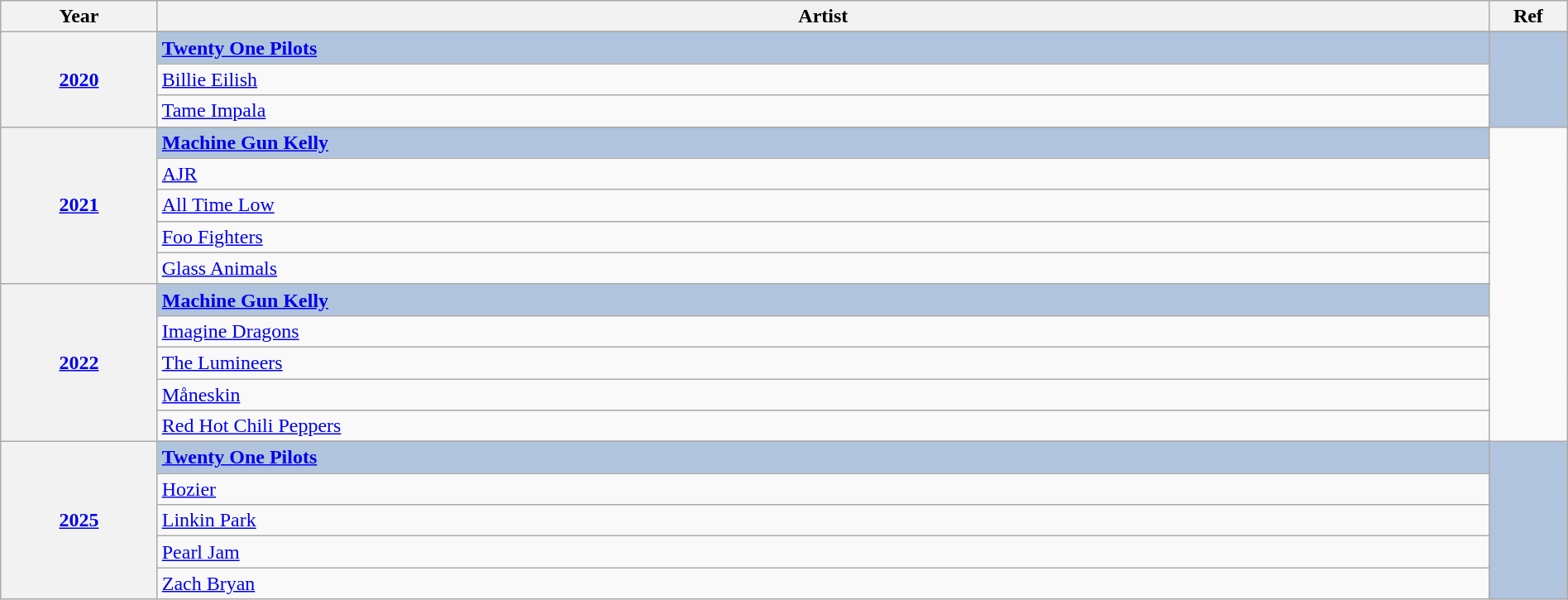<table class="wikitable" width="100%">
<tr>
<th width="10%">Year</th>
<th width="85%">Artist</th>
<th width="5%">Ref</th>
</tr>
<tr>
<th rowspan="4" align="center"><a href='#'>2020<br></a></th>
</tr>
<tr style="background:#B0C4DE">
<td><strong><a href='#'>Twenty One Pilots</a></strong></td>
<td rowspan=3 align="center"></td>
</tr>
<tr>
<td><a href='#'>Billie Eilish</a></td>
</tr>
<tr>
<td><a href='#'>Tame Impala</a></td>
</tr>
<tr>
<th rowspan="6" align="center"><a href='#'>2021<br></a></th>
</tr>
<tr style="background:#B0C4DE">
<td><strong><a href='#'>Machine Gun Kelly</a></strong></td>
</tr>
<tr>
<td><a href='#'>AJR</a></td>
</tr>
<tr>
<td><a href='#'>All Time Low</a></td>
</tr>
<tr>
<td><a href='#'>Foo Fighters</a></td>
</tr>
<tr>
<td><a href='#'>Glass Animals</a></td>
</tr>
<tr>
<th rowspan="6" align="center"><a href='#'>2022<br></a></th>
</tr>
<tr style="background:#B0C4DE">
<td><strong><a href='#'>Machine Gun Kelly</a></strong></td>
</tr>
<tr>
<td><a href='#'>Imagine Dragons</a></td>
</tr>
<tr>
<td><a href='#'>The Lumineers</a></td>
</tr>
<tr>
<td><a href='#'>Måneskin</a></td>
</tr>
<tr>
<td><a href='#'>Red Hot Chili Peppers</a></td>
</tr>
<tr>
<th rowspan="6" align="center"><a href='#'>2025<br></a></th>
</tr>
<tr style="background:#B0C4DE">
<td><strong><a href='#'>Twenty One Pilots</a></strong></td>
<td rowspan="6" align="center"></td>
</tr>
<tr>
<td><a href='#'>Hozier</a></td>
</tr>
<tr>
<td><a href='#'>Linkin Park</a></td>
</tr>
<tr>
<td><a href='#'>Pearl Jam</a></td>
</tr>
<tr>
<td><a href='#'>Zach Bryan</a></td>
</tr>
</table>
